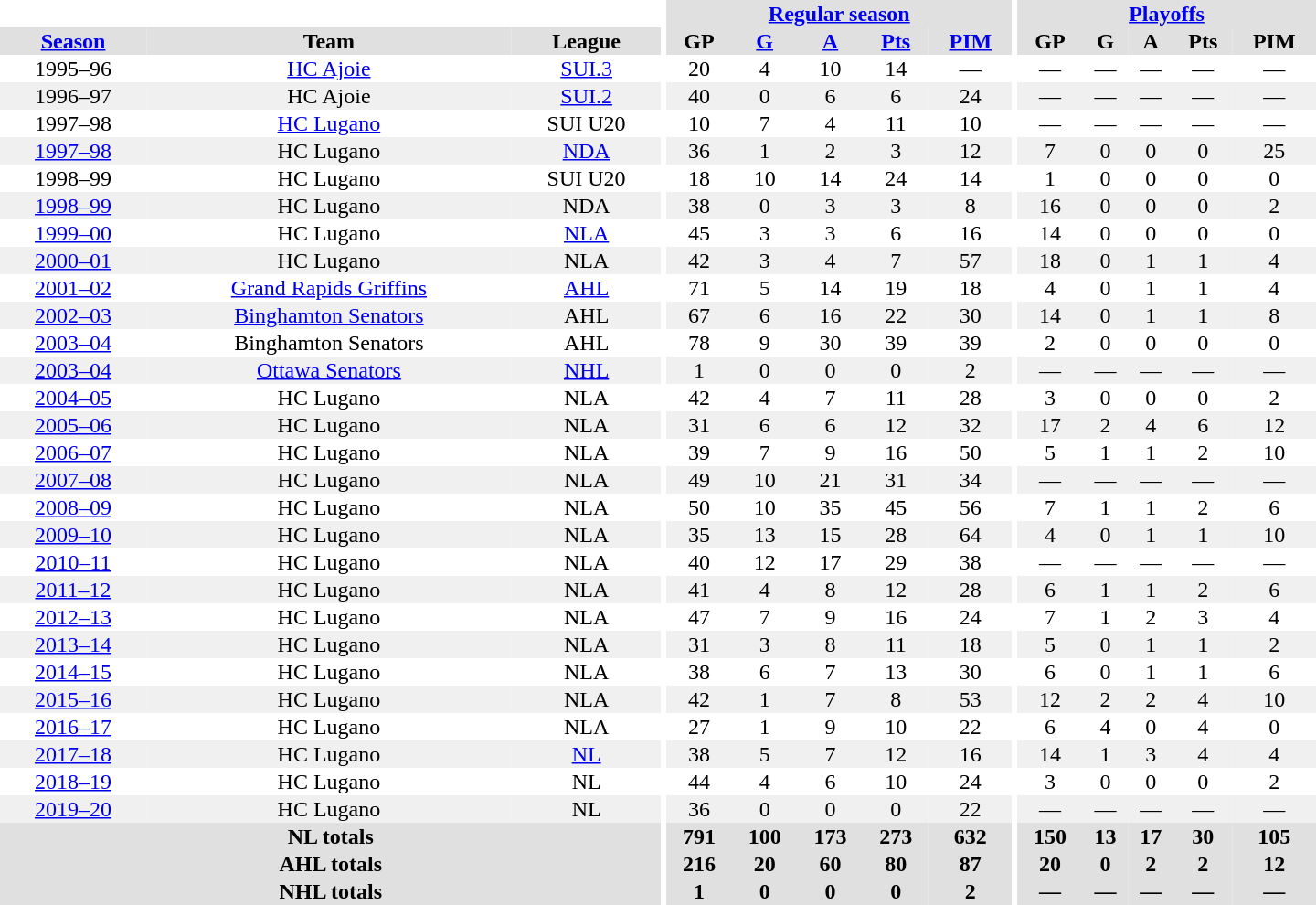<table border="0" cellpadding="1" cellspacing="0" style="text-align:center; width:60em">
<tr bgcolor="#e0e0e0">
<th colspan="3" bgcolor="#ffffff"></th>
<th rowspan="100" bgcolor="#ffffff"></th>
<th colspan="5"><a href='#'>Regular season</a></th>
<th rowspan="100" bgcolor="#ffffff"></th>
<th colspan="5"><a href='#'>Playoffs</a></th>
</tr>
<tr bgcolor="#e0e0e0">
<th><a href='#'>Season</a></th>
<th>Team</th>
<th>League</th>
<th>GP</th>
<th><a href='#'>G</a></th>
<th><a href='#'>A</a></th>
<th><a href='#'>Pts</a></th>
<th><a href='#'>PIM</a></th>
<th>GP</th>
<th>G</th>
<th>A</th>
<th>Pts</th>
<th>PIM</th>
</tr>
<tr>
<td>1995–96</td>
<td><a href='#'>HC Ajoie</a></td>
<td><a href='#'>SUI.3</a></td>
<td>20</td>
<td>4</td>
<td>10</td>
<td>14</td>
<td>—</td>
<td>—</td>
<td>—</td>
<td>—</td>
<td>—</td>
<td>—</td>
</tr>
<tr bgcolor="#f0f0f0">
<td>1996–97</td>
<td>HC Ajoie</td>
<td><a href='#'>SUI.2</a></td>
<td>40</td>
<td>0</td>
<td>6</td>
<td>6</td>
<td>24</td>
<td>—</td>
<td>—</td>
<td>—</td>
<td>—</td>
<td>—</td>
</tr>
<tr>
<td>1997–98</td>
<td><a href='#'>HC Lugano</a></td>
<td>SUI U20</td>
<td>10</td>
<td>7</td>
<td>4</td>
<td>11</td>
<td>10</td>
<td>—</td>
<td>—</td>
<td>—</td>
<td>—</td>
<td>—</td>
</tr>
<tr bgcolor="#f0f0f0">
<td><a href='#'>1997–98</a></td>
<td>HC Lugano</td>
<td><a href='#'>NDA</a></td>
<td>36</td>
<td>1</td>
<td>2</td>
<td>3</td>
<td>12</td>
<td>7</td>
<td>0</td>
<td>0</td>
<td>0</td>
<td>25</td>
</tr>
<tr>
<td>1998–99</td>
<td>HC Lugano</td>
<td>SUI U20</td>
<td>18</td>
<td>10</td>
<td>14</td>
<td>24</td>
<td>14</td>
<td>1</td>
<td>0</td>
<td>0</td>
<td>0</td>
<td>0</td>
</tr>
<tr bgcolor="#f0f0f0">
<td><a href='#'>1998–99</a></td>
<td>HC Lugano</td>
<td>NDA</td>
<td>38</td>
<td>0</td>
<td>3</td>
<td>3</td>
<td>8</td>
<td>16</td>
<td>0</td>
<td>0</td>
<td>0</td>
<td>2</td>
</tr>
<tr>
<td><a href='#'>1999–00</a></td>
<td>HC Lugano</td>
<td><a href='#'>NLA</a></td>
<td>45</td>
<td>3</td>
<td>3</td>
<td>6</td>
<td>16</td>
<td>14</td>
<td>0</td>
<td>0</td>
<td>0</td>
<td>0</td>
</tr>
<tr bgcolor="#f0f0f0">
<td><a href='#'>2000–01</a></td>
<td>HC Lugano</td>
<td>NLA</td>
<td>42</td>
<td>3</td>
<td>4</td>
<td>7</td>
<td>57</td>
<td>18</td>
<td>0</td>
<td>1</td>
<td>1</td>
<td>4</td>
</tr>
<tr>
<td><a href='#'>2001–02</a></td>
<td><a href='#'>Grand Rapids Griffins</a></td>
<td><a href='#'>AHL</a></td>
<td>71</td>
<td>5</td>
<td>14</td>
<td>19</td>
<td>18</td>
<td>4</td>
<td>0</td>
<td>1</td>
<td>1</td>
<td>4</td>
</tr>
<tr bgcolor="#f0f0f0">
<td><a href='#'>2002–03</a></td>
<td><a href='#'>Binghamton Senators</a></td>
<td>AHL</td>
<td>67</td>
<td>6</td>
<td>16</td>
<td>22</td>
<td>30</td>
<td>14</td>
<td>0</td>
<td>1</td>
<td>1</td>
<td>8</td>
</tr>
<tr>
<td><a href='#'>2003–04</a></td>
<td>Binghamton Senators</td>
<td>AHL</td>
<td>78</td>
<td>9</td>
<td>30</td>
<td>39</td>
<td>39</td>
<td>2</td>
<td>0</td>
<td>0</td>
<td>0</td>
<td>0</td>
</tr>
<tr bgcolor="#f0f0f0">
<td><a href='#'>2003–04</a></td>
<td><a href='#'>Ottawa Senators</a></td>
<td><a href='#'>NHL</a></td>
<td>1</td>
<td>0</td>
<td>0</td>
<td>0</td>
<td>2</td>
<td>—</td>
<td>—</td>
<td>—</td>
<td>—</td>
<td>—</td>
</tr>
<tr>
<td><a href='#'>2004–05</a></td>
<td>HC Lugano</td>
<td>NLA</td>
<td>42</td>
<td>4</td>
<td>7</td>
<td>11</td>
<td>28</td>
<td>3</td>
<td>0</td>
<td>0</td>
<td>0</td>
<td>2</td>
</tr>
<tr bgcolor="#f0f0f0">
<td><a href='#'>2005–06</a></td>
<td>HC Lugano</td>
<td>NLA</td>
<td>31</td>
<td>6</td>
<td>6</td>
<td>12</td>
<td>32</td>
<td>17</td>
<td>2</td>
<td>4</td>
<td>6</td>
<td>12</td>
</tr>
<tr>
<td><a href='#'>2006–07</a></td>
<td>HC Lugano</td>
<td>NLA</td>
<td>39</td>
<td>7</td>
<td>9</td>
<td>16</td>
<td>50</td>
<td>5</td>
<td>1</td>
<td>1</td>
<td>2</td>
<td>10</td>
</tr>
<tr bgcolor="#f0f0f0">
<td><a href='#'>2007–08</a></td>
<td>HC Lugano</td>
<td>NLA</td>
<td>49</td>
<td>10</td>
<td>21</td>
<td>31</td>
<td>34</td>
<td>—</td>
<td>—</td>
<td>—</td>
<td>—</td>
<td>—</td>
</tr>
<tr>
<td><a href='#'>2008–09</a></td>
<td>HC Lugano</td>
<td>NLA</td>
<td>50</td>
<td>10</td>
<td>35</td>
<td>45</td>
<td>56</td>
<td>7</td>
<td>1</td>
<td>1</td>
<td>2</td>
<td>6</td>
</tr>
<tr bgcolor="#f0f0f0">
<td><a href='#'>2009–10</a></td>
<td>HC Lugano</td>
<td>NLA</td>
<td>35</td>
<td>13</td>
<td>15</td>
<td>28</td>
<td>64</td>
<td>4</td>
<td>0</td>
<td>1</td>
<td>1</td>
<td>10</td>
</tr>
<tr style>
<td><a href='#'>2010–11</a></td>
<td>HC Lugano</td>
<td>NLA</td>
<td>40</td>
<td>12</td>
<td>17</td>
<td>29</td>
<td>38</td>
<td>—</td>
<td>—</td>
<td>—</td>
<td>—</td>
<td>—</td>
</tr>
<tr bgcolor="#f0f0f0">
<td><a href='#'>2011–12</a></td>
<td>HC Lugano</td>
<td>NLA</td>
<td>41</td>
<td>4</td>
<td>8</td>
<td>12</td>
<td>28</td>
<td>6</td>
<td>1</td>
<td>1</td>
<td>2</td>
<td>6</td>
</tr>
<tr>
<td><a href='#'>2012–13</a></td>
<td>HC Lugano</td>
<td>NLA</td>
<td>47</td>
<td>7</td>
<td>9</td>
<td>16</td>
<td>24</td>
<td>7</td>
<td>1</td>
<td>2</td>
<td>3</td>
<td>4</td>
</tr>
<tr bgcolor="#f0f0f0">
<td><a href='#'>2013–14</a></td>
<td>HC Lugano</td>
<td>NLA</td>
<td>31</td>
<td>3</td>
<td>8</td>
<td>11</td>
<td>18</td>
<td>5</td>
<td>0</td>
<td>1</td>
<td>1</td>
<td>2</td>
</tr>
<tr>
<td><a href='#'>2014–15</a></td>
<td>HC Lugano</td>
<td>NLA</td>
<td>38</td>
<td>6</td>
<td>7</td>
<td>13</td>
<td>30</td>
<td>6</td>
<td>0</td>
<td>1</td>
<td>1</td>
<td>6</td>
</tr>
<tr bgcolor="#f0f0f0">
<td><a href='#'>2015–16</a></td>
<td>HC Lugano</td>
<td>NLA</td>
<td>42</td>
<td>1</td>
<td>7</td>
<td>8</td>
<td>53</td>
<td>12</td>
<td>2</td>
<td>2</td>
<td>4</td>
<td>10</td>
</tr>
<tr>
<td><a href='#'>2016–17</a></td>
<td>HC Lugano</td>
<td>NLA</td>
<td>27</td>
<td>1</td>
<td>9</td>
<td>10</td>
<td>22</td>
<td>6</td>
<td>4</td>
<td>0</td>
<td>4</td>
<td>0</td>
</tr>
<tr bgcolor="#f0f0f0">
<td><a href='#'>2017–18</a></td>
<td>HC Lugano</td>
<td><a href='#'>NL</a></td>
<td>38</td>
<td>5</td>
<td>7</td>
<td>12</td>
<td>16</td>
<td>14</td>
<td>1</td>
<td>3</td>
<td>4</td>
<td>4</td>
</tr>
<tr>
<td><a href='#'>2018–19</a></td>
<td>HC Lugano</td>
<td>NL</td>
<td>44</td>
<td>4</td>
<td>6</td>
<td>10</td>
<td>24</td>
<td>3</td>
<td>0</td>
<td>0</td>
<td>0</td>
<td>2</td>
</tr>
<tr bgcolor="#f0f0f0">
<td><a href='#'>2019–20</a></td>
<td>HC Lugano</td>
<td>NL</td>
<td>36</td>
<td>0</td>
<td>0</td>
<td>0</td>
<td>22</td>
<td>—</td>
<td>—</td>
<td>—</td>
<td>—</td>
<td>—</td>
</tr>
<tr bgcolor="#e0e0e0">
<th colspan="3">NL totals</th>
<th>791</th>
<th>100</th>
<th>173</th>
<th>273</th>
<th>632</th>
<th>150</th>
<th>13</th>
<th>17</th>
<th>30</th>
<th>105</th>
</tr>
<tr bgcolor="#e0e0e0">
<th colspan="3">AHL totals</th>
<th>216</th>
<th>20</th>
<th>60</th>
<th>80</th>
<th>87</th>
<th>20</th>
<th>0</th>
<th>2</th>
<th>2</th>
<th>12</th>
</tr>
<tr bgcolor="#e0e0e0">
<th colspan="3">NHL totals</th>
<th>1</th>
<th>0</th>
<th>0</th>
<th>0</th>
<th>2</th>
<th>—</th>
<th>—</th>
<th>—</th>
<th>—</th>
<th>—</th>
</tr>
</table>
